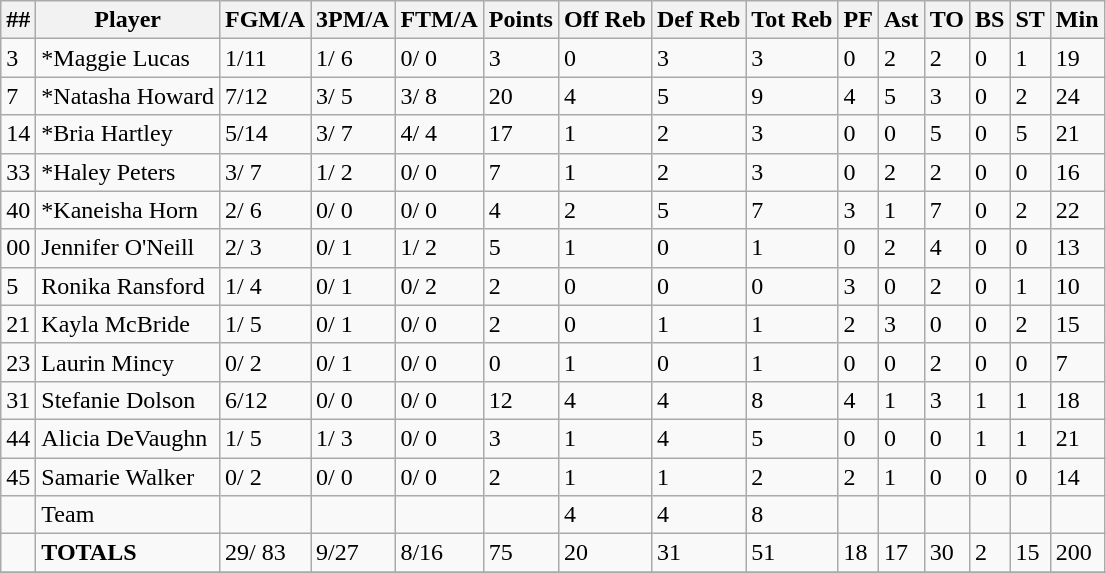<table class="wikitable sortable">
<tr>
<th>##</th>
<th>Player</th>
<th>FGM/A</th>
<th>3PM/A</th>
<th>FTM/A</th>
<th>Points</th>
<th>Off Reb</th>
<th>Def Reb</th>
<th>Tot Reb</th>
<th>PF</th>
<th>Ast</th>
<th>TO</th>
<th>BS</th>
<th>ST</th>
<th>Min</th>
</tr>
<tr>
<td>3</td>
<td>*Maggie Lucas</td>
<td>1/11</td>
<td>1/ 6</td>
<td>0/ 0</td>
<td>3</td>
<td>0</td>
<td>3</td>
<td>3</td>
<td>0</td>
<td>2</td>
<td>2</td>
<td>0</td>
<td>1</td>
<td>19</td>
</tr>
<tr>
<td>7</td>
<td>*Natasha Howard</td>
<td>7/12</td>
<td>3/ 5</td>
<td>3/ 8</td>
<td>20</td>
<td>4</td>
<td>5</td>
<td>9</td>
<td>4</td>
<td>5</td>
<td>3</td>
<td>0</td>
<td>2</td>
<td>24</td>
</tr>
<tr>
<td>14</td>
<td>*Bria Hartley</td>
<td>5/14</td>
<td>3/ 7</td>
<td>4/ 4</td>
<td>17</td>
<td>1</td>
<td>2</td>
<td>3</td>
<td>0</td>
<td>0</td>
<td>5</td>
<td>0</td>
<td>5</td>
<td>21</td>
</tr>
<tr>
<td>33</td>
<td>*Haley Peters</td>
<td>3/ 7</td>
<td>1/ 2</td>
<td>0/ 0</td>
<td>7</td>
<td>1</td>
<td>2</td>
<td>3</td>
<td>0</td>
<td>2</td>
<td>2</td>
<td>0</td>
<td>0</td>
<td>16</td>
</tr>
<tr>
<td>40</td>
<td>*Kaneisha Horn</td>
<td>2/ 6</td>
<td>0/ 0</td>
<td>0/ 0</td>
<td>4</td>
<td>2</td>
<td>5</td>
<td>7</td>
<td>3</td>
<td>1</td>
<td>7</td>
<td>0</td>
<td>2</td>
<td>22</td>
</tr>
<tr>
<td>00</td>
<td>Jennifer O'Neill</td>
<td>2/ 3</td>
<td>0/ 1</td>
<td>1/ 2</td>
<td>5</td>
<td>1</td>
<td>0</td>
<td>1</td>
<td>0</td>
<td>2</td>
<td>4</td>
<td>0</td>
<td>0</td>
<td>13</td>
</tr>
<tr>
<td>5</td>
<td>Ronika Ransford</td>
<td>1/ 4</td>
<td>0/ 1</td>
<td>0/ 2</td>
<td>2</td>
<td>0</td>
<td>0</td>
<td>0</td>
<td>3</td>
<td>0</td>
<td>2</td>
<td>0</td>
<td>1</td>
<td>10</td>
</tr>
<tr>
<td>21</td>
<td>Kayla McBride</td>
<td>1/ 5</td>
<td>0/ 1</td>
<td>0/ 0</td>
<td>2</td>
<td>0</td>
<td>1</td>
<td>1</td>
<td>2</td>
<td>3</td>
<td>0</td>
<td>0</td>
<td>2</td>
<td>15</td>
</tr>
<tr>
<td>23</td>
<td>Laurin Mincy</td>
<td>0/ 2</td>
<td>0/ 1</td>
<td>0/ 0</td>
<td>0</td>
<td>1</td>
<td>0</td>
<td>1</td>
<td>0</td>
<td>0</td>
<td>2</td>
<td>0</td>
<td>0</td>
<td>7</td>
</tr>
<tr>
<td>31</td>
<td>Stefanie Dolson</td>
<td>6/12</td>
<td>0/ 0</td>
<td>0/ 0</td>
<td>12</td>
<td>4</td>
<td>4</td>
<td>8</td>
<td>4</td>
<td>1</td>
<td>3</td>
<td>1</td>
<td>1</td>
<td>18</td>
</tr>
<tr>
<td>44</td>
<td>Alicia DeVaughn</td>
<td>1/ 5</td>
<td>1/ 3</td>
<td>0/ 0</td>
<td>3</td>
<td>1</td>
<td>4</td>
<td>5</td>
<td>0</td>
<td>0</td>
<td>0</td>
<td>1</td>
<td>1</td>
<td>21</td>
</tr>
<tr>
<td>45</td>
<td>Samarie Walker</td>
<td>0/ 2</td>
<td>0/ 0</td>
<td>0/ 0</td>
<td>2</td>
<td>1</td>
<td>1</td>
<td>2</td>
<td>2</td>
<td>1</td>
<td>0</td>
<td>0</td>
<td>0</td>
<td>14</td>
</tr>
<tr>
<td></td>
<td>Team</td>
<td></td>
<td></td>
<td></td>
<td></td>
<td>4</td>
<td>4</td>
<td>8</td>
<td></td>
<td></td>
<td></td>
<td></td>
<td></td>
<td></td>
</tr>
<tr>
<td></td>
<td><strong>TOTALS</strong></td>
<td>29/ 83</td>
<td>9/27</td>
<td>8/16</td>
<td>75</td>
<td>20</td>
<td>31</td>
<td>51</td>
<td>18</td>
<td>17</td>
<td>30</td>
<td>2</td>
<td>15</td>
<td>200</td>
</tr>
<tr>
</tr>
</table>
